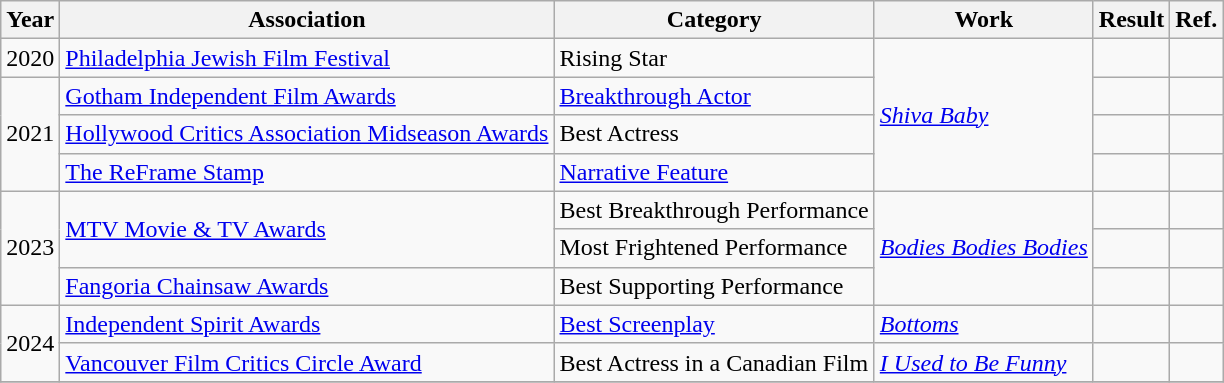<table class="wikitable sortable plainrowheaders">
<tr>
<th scope=col>Year</th>
<th scope=col>Association</th>
<th scope=col>Category</th>
<th scope=col>Work</th>
<th scope=col>Result</th>
<th class=unsortable>Ref.</th>
</tr>
<tr>
<td>2020</td>
<td><a href='#'>Philadelphia Jewish Film Festival</a></td>
<td scope="row">Rising Star</td>
<td rowspan="4"><em><a href='#'>Shiva Baby</a></em></td>
<td></td>
<td></td>
</tr>
<tr>
<td rowspan="3">2021</td>
<td><a href='#'>Gotham Independent Film Awards</a></td>
<td scope="row"><a href='#'>Breakthrough Actor</a></td>
<td></td>
<td></td>
</tr>
<tr>
<td><a href='#'>Hollywood Critics Association Midseason Awards</a></td>
<td scope="row">Best Actress</td>
<td></td>
<td></td>
</tr>
<tr>
<td><a href='#'>The ReFrame Stamp</a></td>
<td scope="row"><a href='#'>Narrative Feature</a></td>
<td></td>
<td></td>
</tr>
<tr>
<td rowspan=3>2023</td>
<td rowspan=2><a href='#'>MTV Movie & TV Awards</a></td>
<td scope="row">Best Breakthrough Performance</td>
<td rowspan="3"><em><a href='#'>Bodies Bodies Bodies</a></em></td>
<td></td>
<td></td>
</tr>
<tr>
<td scope="row">Most Frightened Performance</td>
<td></td>
<td></td>
</tr>
<tr>
<td><a href='#'>Fangoria Chainsaw Awards</a></td>
<td scope="row">Best Supporting Performance</td>
<td></td>
<td></td>
</tr>
<tr>
<td rowspan=2>2024</td>
<td rowspan=1><a href='#'>Independent Spirit Awards</a></td>
<td scope="row"><a href='#'>Best Screenplay</a></td>
<td rowspan="1"><em><a href='#'>Bottoms</a></em></td>
<td></td>
<td></td>
</tr>
<tr>
<td rowspan=1><a href='#'>Vancouver Film Critics Circle Award</a></td>
<td scope="row">Best Actress in a Canadian Film</td>
<td rowspan="1"><em><a href='#'>I Used to Be Funny</a></em></td>
<td></td>
<td></td>
</tr>
<tr>
</tr>
</table>
